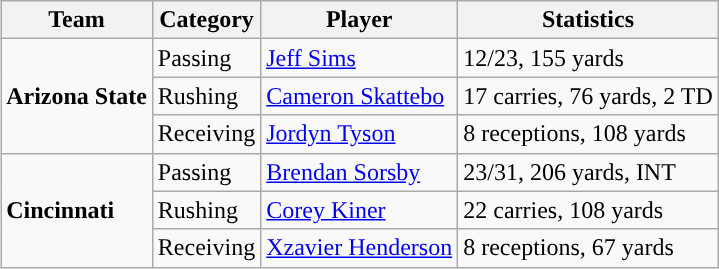<table class="wikitable" style="float: right;">
<tr>
<th>Team</th>
<th>Category</th>
<th>Player</th>
<th>Statistics</th>
</tr>
<tr>
<td rowspan=3><strong>Arizona State</strong></td>
<td>Passing</td>
<td><a href='#'>Jeff Sims</a></td>
<td>12/23, 155 yards</td>
</tr>
<tr>
<td>Rushing</td>
<td><a href='#'>Cameron Skattebo</a></td>
<td>17 carries, 76 yards, 2 TD</td>
</tr>
<tr>
<td>Receiving</td>
<td><a href='#'>Jordyn Tyson</a></td>
<td>8 receptions, 108 yards</td>
</tr>
<tr>
<td rowspan=3><strong>Cincinnati</strong></td>
<td>Passing</td>
<td><a href='#'>Brendan Sorsby</a></td>
<td>23/31, 206 yards, INT</td>
</tr>
<tr>
<td>Rushing</td>
<td><a href='#'>Corey Kiner</a></td>
<td>22 carries, 108 yards</td>
</tr>
<tr>
<td>Receiving</td>
<td><a href='#'>Xzavier Henderson</a></td>
<td>8 receptions, 67 yards</td>
</tr>
</table>
